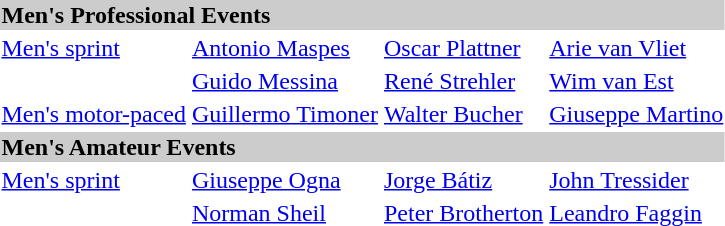<table>
<tr bgcolor="#cccccc">
<td colspan=7><strong>Men's Professional Events</strong></td>
</tr>
<tr>
<td><a href='#'>Men's sprint</a> <br></td>
<td><a href='#'>Antonio Maspes</a><br></td>
<td><a href='#'>Oscar Plattner</a><br></td>
<td><a href='#'>Arie van Vliet</a><br></td>
</tr>
<tr>
<td><br></td>
<td><a href='#'>Guido Messina</a><br></td>
<td><a href='#'>René Strehler</a><br></td>
<td><a href='#'>Wim van Est</a><br></td>
</tr>
<tr>
<td><a href='#'>Men's motor-paced</a><br></td>
<td><a href='#'>Guillermo Timoner</a><br></td>
<td><a href='#'>Walter Bucher</a><br></td>
<td><a href='#'>Giuseppe Martino</a><br></td>
</tr>
<tr bgcolor="#cccccc">
<td colspan=7><strong>Men's Amateur Events</strong></td>
</tr>
<tr>
<td><a href='#'>Men's sprint</a> <br></td>
<td><a href='#'>Giuseppe Ogna</a> <br></td>
<td><a href='#'>Jorge Bátiz</a><br></td>
<td><a href='#'>John Tressider</a> <br></td>
</tr>
<tr>
<td><br></td>
<td><a href='#'>Norman Sheil</a><br></td>
<td><a href='#'>Peter Brotherton</a><br></td>
<td><a href='#'>Leandro Faggin</a><br></td>
</tr>
</table>
